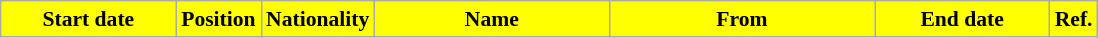<table class="wikitable"  style="text-align:center; font-size:90%;">
<tr>
<th style="background:#FFFF00; color:#000000; width:110px;">Start date</th>
<th style="background:#FFFF00; color:#000000; width:50px;">Position</th>
<th style="background:#FFFF00; color:#000000; width:50px;">Nationality</th>
<th style="background:#FFFF00; color:#000000; width:150px;">Name</th>
<th style="background:#FFFF00; color:#000000; width:170px;">From</th>
<th style="background:#FFFF00; color:#000000; width:110px;">End date</th>
<th style="background:#FFFF00; color:#000000; width:25px;">Ref.</th>
</tr>
</table>
